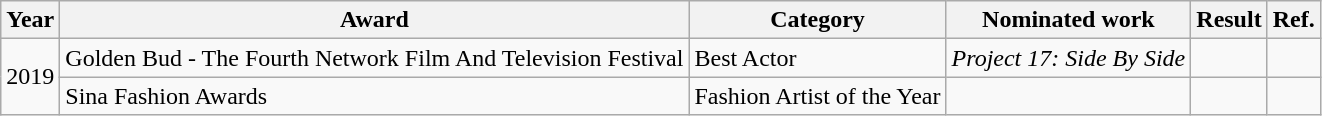<table class="wikitable">
<tr>
<th>Year</th>
<th>Award</th>
<th>Category</th>
<th>Nominated work</th>
<th>Result</th>
<th>Ref.</th>
</tr>
<tr>
<td rowspan=2>2019</td>
<td>Golden Bud - The Fourth Network Film And Television Festival</td>
<td>Best Actor</td>
<td><em>Project 17: Side By Side</em></td>
<td></td>
<td></td>
</tr>
<tr>
<td>Sina Fashion Awards</td>
<td>Fashion Artist of the Year</td>
<td></td>
<td></td>
<td></td>
</tr>
</table>
